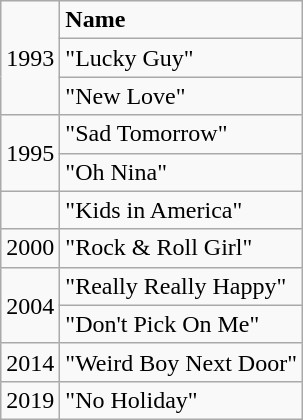<table class="wikitable">
<tr>
<td rowspan="3">1993</td>
<td><strong>Name</strong></td>
</tr>
<tr>
<td>"Lucky Guy"</td>
</tr>
<tr>
<td>"New Love"</td>
</tr>
<tr>
<td rowspan="2">1995</td>
<td>"Sad Tomorrow"</td>
</tr>
<tr>
<td>"Oh Nina"</td>
</tr>
<tr>
<td></td>
<td>"Kids in America"</td>
</tr>
<tr>
<td>2000</td>
<td>"Rock & Roll Girl"</td>
</tr>
<tr>
<td rowspan="2">2004</td>
<td>"Really Really Happy"</td>
</tr>
<tr>
<td>"Don't Pick On Me"</td>
</tr>
<tr>
<td>2014</td>
<td>"Weird Boy Next Door"</td>
</tr>
<tr>
<td>2019</td>
<td>"No Holiday"</td>
</tr>
</table>
